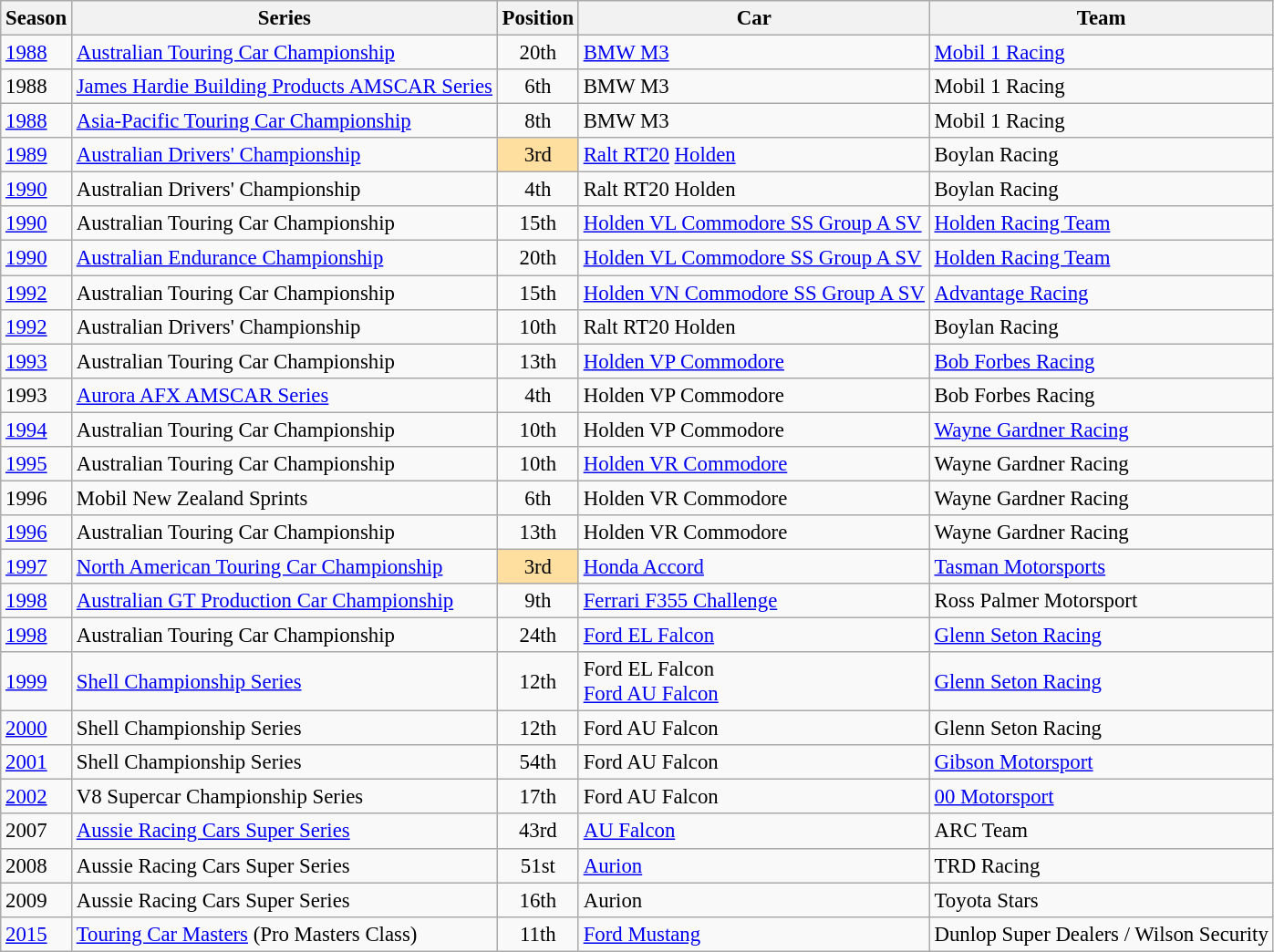<table class="wikitable" style="font-size: 95%;">
<tr>
<th>Season</th>
<th>Series</th>
<th>Position</th>
<th>Car</th>
<th>Team</th>
</tr>
<tr>
<td><a href='#'>1988</a></td>
<td><a href='#'>Australian Touring Car Championship</a></td>
<td align="center">20th</td>
<td><a href='#'>BMW M3</a></td>
<td><a href='#'>Mobil 1 Racing</a></td>
</tr>
<tr>
<td>1988</td>
<td><a href='#'>James Hardie Building Products AMSCAR Series</a></td>
<td align="center">6th</td>
<td>BMW M3</td>
<td>Mobil 1 Racing</td>
</tr>
<tr>
<td><a href='#'>1988</a></td>
<td><a href='#'>Asia-Pacific Touring Car Championship</a></td>
<td align="center">8th</td>
<td>BMW M3</td>
<td>Mobil 1 Racing</td>
</tr>
<tr>
<td><a href='#'>1989</a></td>
<td><a href='#'>Australian Drivers' Championship</a></td>
<td align="center" style="background:#ffdf9f;">3rd</td>
<td><a href='#'>Ralt RT20</a> <a href='#'>Holden</a></td>
<td>Boylan Racing</td>
</tr>
<tr>
<td><a href='#'>1990</a></td>
<td>Australian Drivers' Championship</td>
<td align="center">4th</td>
<td>Ralt RT20 Holden</td>
<td>Boylan Racing</td>
</tr>
<tr>
<td><a href='#'>1990</a></td>
<td>Australian Touring Car Championship</td>
<td align="center">15th</td>
<td><a href='#'>Holden VL Commodore SS Group A SV</a></td>
<td><a href='#'>Holden Racing Team</a></td>
</tr>
<tr>
<td><a href='#'>1990</a></td>
<td><a href='#'>Australian Endurance Championship</a></td>
<td align="center">20th</td>
<td><a href='#'>Holden VL Commodore SS Group A SV</a></td>
<td><a href='#'>Holden Racing Team</a></td>
</tr>
<tr>
<td><a href='#'>1992</a></td>
<td>Australian Touring Car Championship</td>
<td align="center">15th</td>
<td><a href='#'>Holden VN Commodore SS Group A SV</a></td>
<td><a href='#'>Advantage Racing</a></td>
</tr>
<tr>
<td><a href='#'>1992</a></td>
<td>Australian Drivers' Championship</td>
<td align="center">10th</td>
<td>Ralt RT20 Holden</td>
<td>Boylan Racing</td>
</tr>
<tr>
<td><a href='#'>1993</a></td>
<td>Australian Touring Car Championship</td>
<td align="center">13th</td>
<td><a href='#'>Holden VP Commodore</a></td>
<td><a href='#'>Bob Forbes Racing</a></td>
</tr>
<tr>
<td>1993</td>
<td><a href='#'>Aurora AFX AMSCAR Series</a></td>
<td align="center">4th</td>
<td>Holden VP Commodore</td>
<td>Bob Forbes Racing</td>
</tr>
<tr>
<td><a href='#'>1994</a></td>
<td>Australian Touring Car Championship</td>
<td align="center">10th</td>
<td>Holden VP Commodore</td>
<td><a href='#'>Wayne Gardner Racing</a></td>
</tr>
<tr>
<td><a href='#'>1995</a></td>
<td>Australian Touring Car Championship</td>
<td align="center">10th</td>
<td><a href='#'>Holden VR Commodore</a></td>
<td>Wayne Gardner Racing</td>
</tr>
<tr>
<td>1996</td>
<td>Mobil New Zealand Sprints</td>
<td align="center">6th</td>
<td>Holden VR Commodore</td>
<td>Wayne Gardner Racing</td>
</tr>
<tr>
<td><a href='#'>1996</a></td>
<td>Australian Touring Car Championship</td>
<td align="center">13th</td>
<td>Holden VR Commodore</td>
<td>Wayne Gardner Racing</td>
</tr>
<tr>
<td><a href='#'>1997</a></td>
<td><a href='#'>North American Touring Car Championship</a></td>
<td align="center" style="background:#ffdf9f;">3rd</td>
<td><a href='#'>Honda Accord</a></td>
<td><a href='#'>Tasman Motorsports</a></td>
</tr>
<tr>
<td><a href='#'>1998</a></td>
<td><a href='#'>Australian GT Production Car Championship</a></td>
<td align="center">9th</td>
<td><a href='#'>Ferrari F355 Challenge</a></td>
<td>Ross Palmer Motorsport</td>
</tr>
<tr>
<td><a href='#'>1998</a></td>
<td>Australian Touring Car Championship</td>
<td align="center">24th</td>
<td><a href='#'>Ford EL Falcon</a></td>
<td><a href='#'>Glenn Seton Racing</a></td>
</tr>
<tr>
<td><a href='#'>1999</a></td>
<td><a href='#'>Shell Championship Series</a></td>
<td align="center">12th</td>
<td>Ford EL Falcon<br><a href='#'>Ford AU Falcon</a></td>
<td><a href='#'>Glenn Seton Racing</a></td>
</tr>
<tr>
<td><a href='#'>2000</a></td>
<td>Shell Championship Series</td>
<td align="center">12th</td>
<td>Ford AU Falcon</td>
<td>Glenn Seton Racing</td>
</tr>
<tr>
<td><a href='#'>2001</a></td>
<td>Shell Championship Series</td>
<td align="center">54th</td>
<td>Ford AU Falcon</td>
<td><a href='#'>Gibson Motorsport</a></td>
</tr>
<tr>
<td><a href='#'>2002</a></td>
<td>V8 Supercar Championship Series</td>
<td align="center">17th</td>
<td>Ford AU Falcon</td>
<td><a href='#'>00 Motorsport</a></td>
</tr>
<tr>
<td>2007</td>
<td><a href='#'>Aussie Racing Cars Super Series</a></td>
<td align="center">43rd</td>
<td><a href='#'>AU Falcon</a></td>
<td>ARC Team</td>
</tr>
<tr>
<td>2008</td>
<td>Aussie Racing Cars Super Series</td>
<td align="center">51st</td>
<td><a href='#'>Aurion</a></td>
<td>TRD Racing</td>
</tr>
<tr>
<td>2009</td>
<td>Aussie Racing Cars Super Series</td>
<td align="center">16th</td>
<td>Aurion</td>
<td>Toyota Stars</td>
</tr>
<tr>
<td><a href='#'>2015</a></td>
<td><a href='#'>Touring Car Masters</a> (Pro Masters Class)</td>
<td align="center">11th</td>
<td><a href='#'>Ford Mustang</a></td>
<td>Dunlop Super Dealers / Wilson Security</td>
</tr>
</table>
